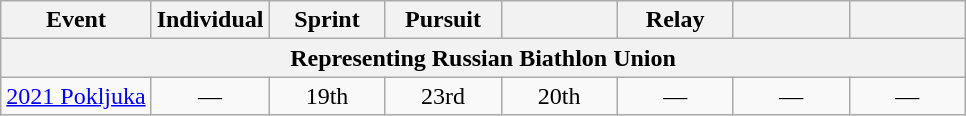<table class="wikitable" style="text-align: center;">
<tr ">
<th>Event</th>
<th style="width:70px;">Individual</th>
<th style="width:70px;">Sprint</th>
<th style="width:70px;">Pursuit</th>
<th style="width:70px;"></th>
<th style="width:70px;">Relay</th>
<th style="width:70px;"></th>
<th style="width:70px;"></th>
</tr>
<tr>
<th colspan=8>Representing Russian Biathlon Union</th>
</tr>
<tr>
<td align=left> <a href='#'>2021 Pokljuka</a></td>
<td>—</td>
<td>19th</td>
<td>23rd</td>
<td>20th</td>
<td>—</td>
<td>—</td>
<td>—</td>
</tr>
</table>
